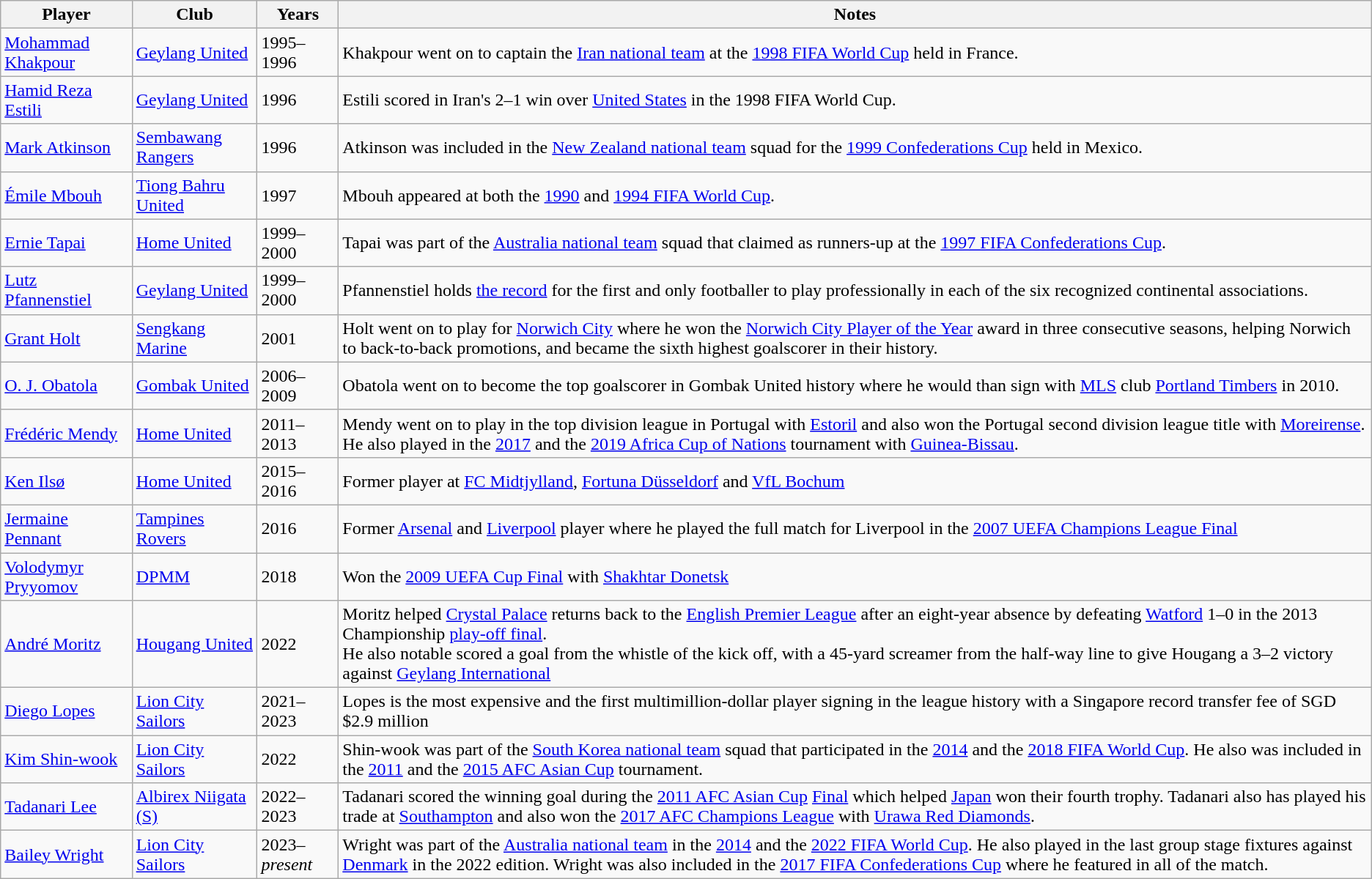<table class="wikitable sortable mw-collapsible mw-collapsed">
<tr>
<th>Player</th>
<th>Club</th>
<th>Years</th>
<th>Notes</th>
</tr>
<tr>
<td> <a href='#'>Mohammad Khakpour</a></td>
<td><a href='#'>Geylang United</a></td>
<td>1995–1996</td>
<td>Khakpour went on to captain the <a href='#'>Iran national team</a> at the <a href='#'>1998 FIFA World Cup</a> held in France.</td>
</tr>
<tr>
<td> <a href='#'>Hamid Reza Estili</a></td>
<td><a href='#'>Geylang United</a></td>
<td>1996</td>
<td>Estili scored in Iran's 2–1 win over <a href='#'>United States</a> in the 1998 FIFA World Cup.</td>
</tr>
<tr>
<td> <a href='#'>Mark Atkinson</a></td>
<td><a href='#'>Sembawang Rangers</a></td>
<td>1996</td>
<td>Atkinson was included in the <a href='#'>New Zealand national team</a> squad for the <a href='#'>1999 Confederations Cup</a> held in Mexico.</td>
</tr>
<tr>
<td> <a href='#'>Émile Mbouh</a></td>
<td><a href='#'>Tiong Bahru United</a></td>
<td>1997</td>
<td>Mbouh appeared at both the <a href='#'>1990</a> and <a href='#'>1994 FIFA World Cup</a>.</td>
</tr>
<tr>
<td> <a href='#'>Ernie Tapai</a></td>
<td><a href='#'>Home United</a></td>
<td>1999–2000</td>
<td>Tapai was part of the <a href='#'>Australia national team</a> squad that claimed as runners-up at the <a href='#'>1997 FIFA Confederations Cup</a>.</td>
</tr>
<tr>
<td> <a href='#'>Lutz Pfannenstiel</a></td>
<td><a href='#'>Geylang United</a></td>
<td>1999–2000</td>
<td>Pfannenstiel holds <a href='#'>the record</a> for the first and only footballer to play professionally in each of the six recognized continental associations.</td>
</tr>
<tr>
<td> <a href='#'>Grant Holt</a></td>
<td><a href='#'>Sengkang Marine</a></td>
<td>2001</td>
<td>Holt went on to play for <a href='#'>Norwich City</a> where he won the <a href='#'>Norwich City Player of the Year</a> award in three consecutive seasons, helping Norwich to back-to-back promotions, and became the sixth highest goalscorer in their history.</td>
</tr>
<tr>
<td> <a href='#'>O. J. Obatola</a></td>
<td><a href='#'>Gombak United</a></td>
<td>2006–2009</td>
<td>Obatola went on to become the top goalscorer in Gombak United history where he would than sign with <a href='#'>MLS</a> club <a href='#'>Portland Timbers</a> in 2010.</td>
</tr>
<tr>
<td> <a href='#'>Frédéric Mendy</a></td>
<td><a href='#'>Home United</a></td>
<td>2011–2013</td>
<td>Mendy went on to play in the top division league in Portugal with <a href='#'>Estoril</a> and also won the Portugal second division league title with <a href='#'>Moreirense</a>. He also played in the <a href='#'>2017</a> and the <a href='#'>2019 Africa Cup of Nations</a> tournament with <a href='#'>Guinea-Bissau</a>.</td>
</tr>
<tr>
<td> <a href='#'>Ken Ilsø</a></td>
<td><a href='#'>Home United</a></td>
<td>2015–2016</td>
<td>Former player at <a href='#'>FC Midtjylland</a>, <a href='#'>Fortuna Düsseldorf</a> and <a href='#'>VfL Bochum</a></td>
</tr>
<tr>
<td> <a href='#'>Jermaine Pennant</a></td>
<td><a href='#'>Tampines Rovers</a></td>
<td>2016</td>
<td>Former <a href='#'>Arsenal</a> and <a href='#'>Liverpool</a> player where he played the full match for Liverpool in the <a href='#'>2007 UEFA Champions League Final</a></td>
</tr>
<tr>
<td> <a href='#'>Volodymyr Pryyomov</a></td>
<td><a href='#'>DPMM</a></td>
<td>2018</td>
<td>Won the <a href='#'>2009 UEFA Cup Final</a> with <a href='#'>Shakhtar Donetsk</a></td>
</tr>
<tr>
<td> <a href='#'>André Moritz</a></td>
<td><a href='#'>Hougang United</a></td>
<td>2022</td>
<td>Moritz helped <a href='#'>Crystal Palace</a> returns back to the <a href='#'>English Premier League</a> after an eight-year absence by defeating <a href='#'>Watford</a> 1–0 in the 2013 Championship <a href='#'>play-off final</a>.<br>He also notable scored a goal from the whistle of the kick off, with a 45-yard screamer from the half-way line to give Hougang a 3–2 victory against <a href='#'>Geylang International</a></td>
</tr>
<tr>
<td> <a href='#'>Diego Lopes</a></td>
<td><a href='#'>Lion City Sailors</a></td>
<td>2021–2023</td>
<td>Lopes is the most expensive and the first multimillion-dollar player signing in the league history with a Singapore record transfer fee of SGD $2.9 million</td>
</tr>
<tr>
<td> <a href='#'>Kim Shin-wook</a></td>
<td><a href='#'>Lion City Sailors</a></td>
<td>2022</td>
<td>Shin-wook was part of the <a href='#'>South Korea national team</a> squad that participated in the <a href='#'>2014</a> and the <a href='#'>2018 FIFA World Cup</a>. He also was included in the <a href='#'>2011</a> and the <a href='#'>2015 AFC Asian Cup</a> tournament.</td>
</tr>
<tr>
<td> <a href='#'>Tadanari Lee</a></td>
<td><a href='#'>Albirex Niigata (S)</a></td>
<td>2022–2023</td>
<td>Tadanari scored the winning goal during the <a href='#'>2011 AFC Asian Cup</a> <a href='#'>Final</a> which helped <a href='#'>Japan</a> won their fourth trophy. Tadanari also has played his trade at <a href='#'>Southampton</a> and also won the <a href='#'>2017 AFC Champions League</a> with <a href='#'>Urawa Red Diamonds</a>.</td>
</tr>
<tr>
<td> <a href='#'>Bailey Wright</a></td>
<td><a href='#'>Lion City Sailors</a></td>
<td>2023–<em>present</em></td>
<td>Wright was part of the <a href='#'>Australia national team</a> in the <a href='#'>2014</a> and the <a href='#'>2022 FIFA World Cup</a>. He also played in the last group stage fixtures against <a href='#'>Denmark</a> in the 2022 edition. Wright was also included in the <a href='#'>2017 FIFA Confederations Cup</a> where he featured in all of the match.</td>
</tr>
</table>
